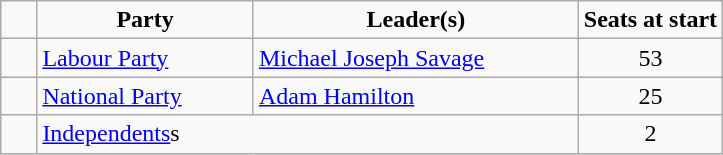<table class="wikitable">
<tr>
<td width=5%></td>
<td width=30% align=center><strong>Party</strong></td>
<td width=45% align=center><strong>Leader(s)</strong></td>
<td width=20% align=center><strong>Seats at start</strong></td>
</tr>
<tr>
<td></td>
<td><a href='#'>Labour Party</a></td>
<td><a href='#'>Michael Joseph Savage</a></td>
<td align=center>53</td>
</tr>
<tr>
<td></td>
<td><a href='#'>National Party</a></td>
<td><a href='#'>Adam Hamilton</a></td>
<td align=center>25</td>
</tr>
<tr>
<td></td>
<td colspan=2><a href='#'>Independents</a>s</td>
<td align=center>2</td>
</tr>
</table>
